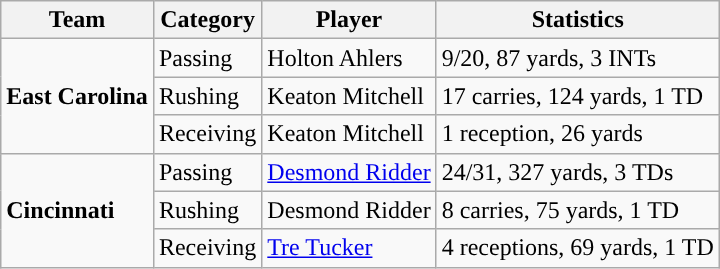<table class="wikitable" style="float: left;">
<tr>
<th>Team</th>
<th>Category</th>
<th>Player</th>
<th>Statistics</th>
</tr>
<tr>
<td rowspan=3><strong>East Carolina</strong></td>
<td>Passing</td>
<td>Holton Ahlers</td>
<td>9/20, 87 yards, 3 INTs</td>
</tr>
<tr>
<td>Rushing</td>
<td>Keaton Mitchell</td>
<td>17 carries, 124 yards, 1 TD</td>
</tr>
<tr>
<td>Receiving</td>
<td>Keaton Mitchell</td>
<td>1 reception, 26 yards</td>
</tr>
<tr>
<td rowspan=3><strong>Cincinnati</strong></td>
<td>Passing</td>
<td><a href='#'>Desmond Ridder</a></td>
<td>24/31, 327 yards, 3 TDs</td>
</tr>
<tr>
<td>Rushing</td>
<td>Desmond Ridder</td>
<td>8 carries, 75 yards, 1 TD</td>
</tr>
<tr>
<td>Receiving</td>
<td><a href='#'>Tre Tucker</a></td>
<td>4 receptions, 69 yards, 1 TD</td>
</tr>
</table>
